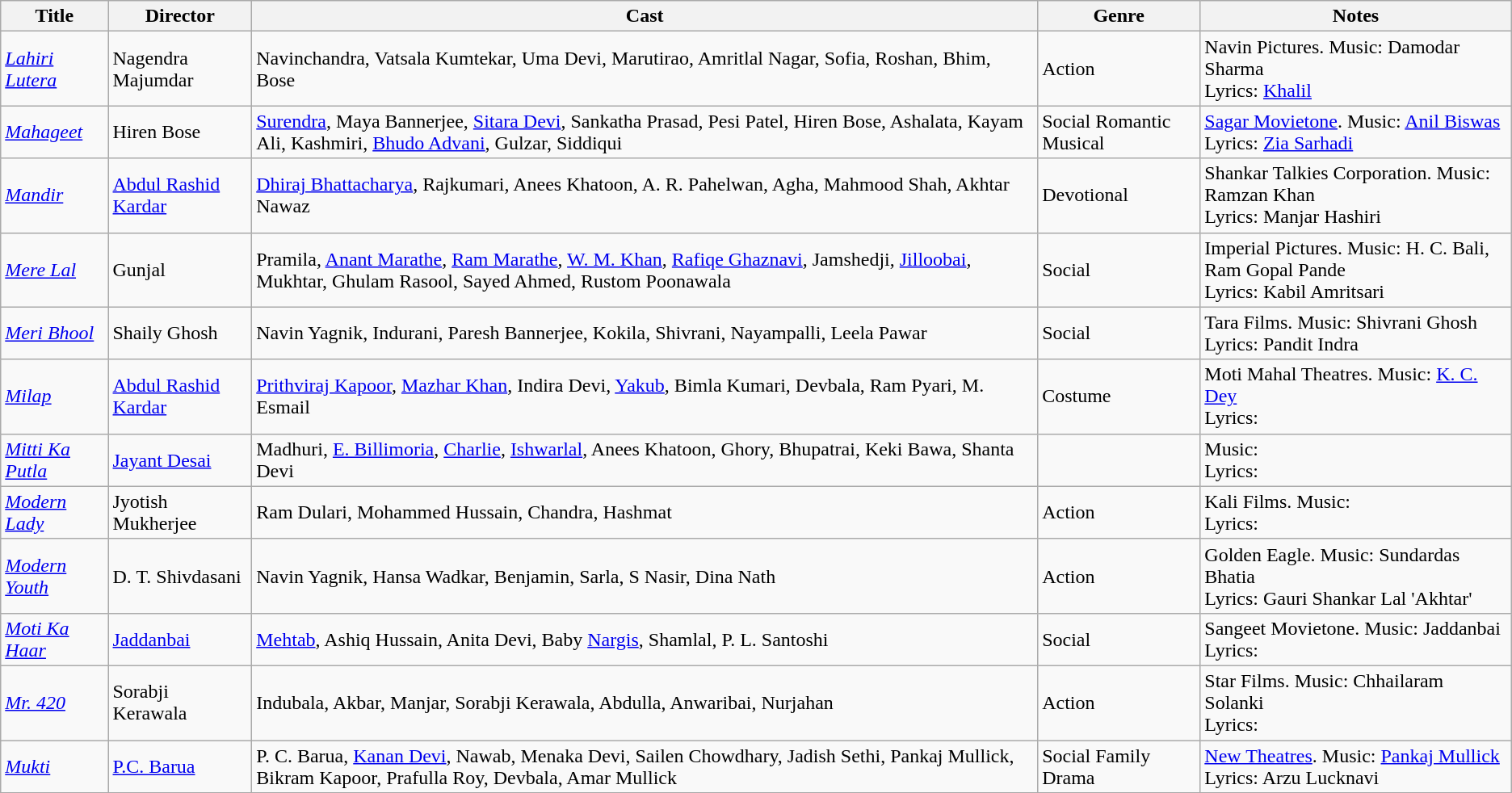<table class="wikitable">
<tr>
<th>Title</th>
<th>Director</th>
<th>Cast</th>
<th>Genre</th>
<th>Notes</th>
</tr>
<tr>
<td><em><a href='#'>Lahiri Lutera</a></em></td>
<td>Nagendra Majumdar</td>
<td>Navinchandra, Vatsala Kumtekar, Uma Devi, Marutirao, Amritlal Nagar, Sofia, Roshan, Bhim, Bose</td>
<td>Action</td>
<td>Navin Pictures. Music: Damodar Sharma<br>Lyrics: <a href='#'>Khalil</a></td>
</tr>
<tr>
<td><em><a href='#'>Mahageet</a></em></td>
<td>Hiren Bose</td>
<td><a href='#'>Surendra</a>, Maya Bannerjee,  <a href='#'>Sitara Devi</a>, Sankatha Prasad, Pesi Patel, Hiren Bose, Ashalata, Kayam Ali, Kashmiri, <a href='#'>Bhudo Advani</a>, Gulzar, Siddiqui</td>
<td>Social Romantic Musical</td>
<td><a href='#'>Sagar Movietone</a>. Music: <a href='#'>Anil Biswas</a><br>Lyrics: <a href='#'>Zia Sarhadi</a></td>
</tr>
<tr>
<td><em><a href='#'>Mandir</a></em></td>
<td><a href='#'>Abdul Rashid Kardar</a></td>
<td><a href='#'>Dhiraj Bhattacharya</a>, Rajkumari, Anees Khatoon, A. R. Pahelwan, Agha, Mahmood Shah, Akhtar Nawaz</td>
<td>Devotional</td>
<td>Shankar Talkies Corporation.  Music: Ramzan Khan<br>Lyrics: Manjar Hashiri</td>
</tr>
<tr>
<td><em><a href='#'>Mere Lal</a></em></td>
<td>Gunjal</td>
<td>Pramila, <a href='#'>Anant Marathe</a>, <a href='#'>Ram Marathe</a>, <a href='#'>W. M. Khan</a>, <a href='#'>Rafiqe Ghaznavi</a>, Jamshedji, <a href='#'>Jilloobai</a>, Mukhtar, Ghulam Rasool, Sayed Ahmed, Rustom Poonawala</td>
<td>Social</td>
<td>Imperial Pictures. Music: H. C. Bali, Ram Gopal Pande<br>Lyrics: Kabil Amritsari</td>
</tr>
<tr>
<td><em><a href='#'>Meri Bhool</a></em></td>
<td>Shaily Ghosh</td>
<td>Navin Yagnik, Indurani, Paresh Bannerjee, Kokila, Shivrani, Nayampalli, Leela Pawar</td>
<td>Social</td>
<td>Tara Films. Music: Shivrani Ghosh<br>Lyrics: Pandit Indra</td>
</tr>
<tr>
<td><em><a href='#'>Milap</a></em></td>
<td><a href='#'>Abdul Rashid Kardar</a></td>
<td><a href='#'>Prithviraj Kapoor</a>, <a href='#'>Mazhar Khan</a>, Indira Devi, <a href='#'>Yakub</a>, Bimla Kumari, Devbala, Ram Pyari, M. Esmail</td>
<td>Costume</td>
<td>Moti Mahal Theatres. Music: <a href='#'>K. C. Dey</a><br>Lyrics:</td>
</tr>
<tr>
<td><em><a href='#'>Mitti Ka Putla</a></em></td>
<td><a href='#'>Jayant Desai</a></td>
<td>Madhuri, <a href='#'>E. Billimoria</a>, <a href='#'>Charlie</a>, <a href='#'>Ishwarlal</a>, Anees Khatoon, Ghory, Bhupatrai, Keki Bawa, Shanta Devi</td>
<td></td>
<td>Music: <br>Lyrics:</td>
</tr>
<tr>
<td><em><a href='#'>Modern Lady</a></em></td>
<td>Jyotish Mukherjee</td>
<td>Ram Dulari, Mohammed Hussain, Chandra, Hashmat</td>
<td>Action</td>
<td>Kali Films. Music: <br>Lyrics:</td>
</tr>
<tr>
<td><em><a href='#'>Modern Youth</a></em></td>
<td>D. T. Shivdasani</td>
<td>Navin Yagnik, Hansa Wadkar, Benjamin, Sarla, S Nasir, Dina Nath</td>
<td>Action</td>
<td>Golden Eagle. Music: Sundardas Bhatia<br>Lyrics: Gauri Shankar Lal 'Akhtar'</td>
</tr>
<tr>
<td><em><a href='#'>Moti Ka Haar</a></em></td>
<td><a href='#'>Jaddanbai</a></td>
<td><a href='#'>Mehtab</a>, Ashiq Hussain, Anita Devi, Baby <a href='#'>Nargis</a>, Shamlal, P. L. Santoshi</td>
<td>Social</td>
<td>Sangeet Movietone. Music: Jaddanbai<br>Lyrics:</td>
</tr>
<tr>
<td><em><a href='#'>Mr. 420</a></em></td>
<td>Sorabji Kerawala</td>
<td>Indubala, Akbar, Manjar, Sorabji Kerawala, Abdulla, Anwaribai, Nurjahan</td>
<td>Action</td>
<td>Star Films. Music: Chhailaram Solanki<br>Lyrics:</td>
</tr>
<tr>
<td><em><a href='#'>Mukti</a></em></td>
<td><a href='#'>P.C. Barua</a></td>
<td>P. C. Barua, <a href='#'>Kanan Devi</a>, Nawab, Menaka Devi, Sailen Chowdhary, Jadish Sethi, Pankaj Mullick, Bikram Kapoor, Prafulla Roy, Devbala, Amar Mullick</td>
<td>Social Family Drama</td>
<td><a href='#'>New Theatres</a>. Music: <a href='#'>Pankaj Mullick</a><br>Lyrics: Arzu Lucknavi</td>
</tr>
<tr>
</tr>
</table>
